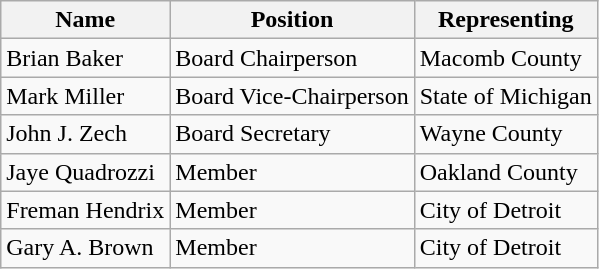<table class="wikitable">
<tr>
<th>Name</th>
<th>Position</th>
<th>Representing</th>
</tr>
<tr>
<td>Brian Baker</td>
<td>Board Chairperson</td>
<td>Macomb County</td>
</tr>
<tr>
<td>Mark Miller</td>
<td>Board Vice-Chairperson</td>
<td>State of Michigan</td>
</tr>
<tr>
<td>John J. Zech</td>
<td>Board Secretary</td>
<td>Wayne County</td>
</tr>
<tr>
<td>Jaye Quadrozzi</td>
<td>Member</td>
<td>Oakland County</td>
</tr>
<tr>
<td>Freman Hendrix</td>
<td>Member</td>
<td>City of Detroit</td>
</tr>
<tr>
<td>Gary A. Brown</td>
<td>Member</td>
<td>City of Detroit</td>
</tr>
</table>
